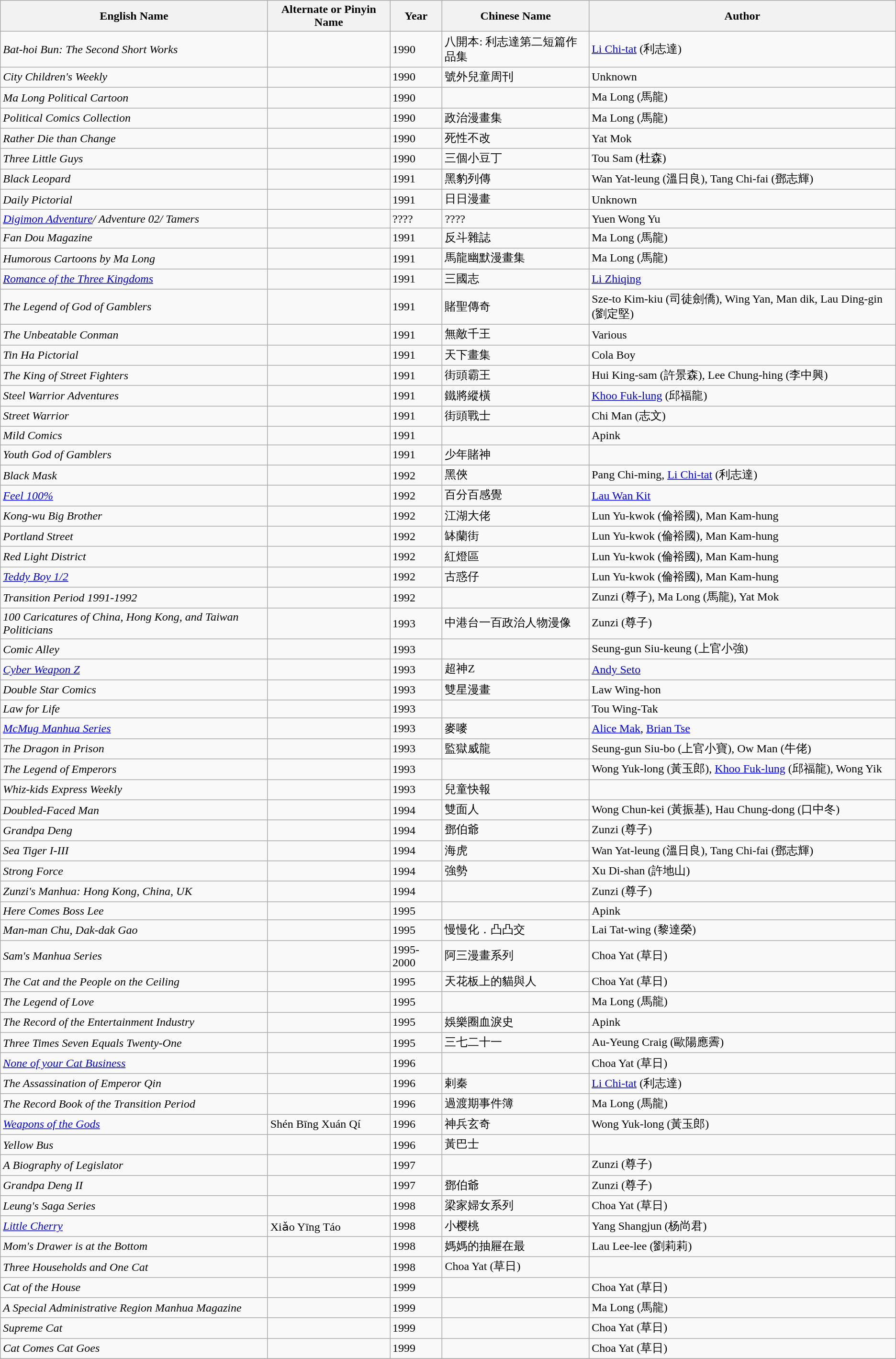<table class="wikitable">
<tr>
<th>English Name</th>
<th>Alternate or Pinyin Name</th>
<th>Year</th>
<th>Chinese Name</th>
<th>Author</th>
</tr>
<tr>
<td><em>Bat-hoi Bun: The Second Short Works</em></td>
<td></td>
<td>1990</td>
<td>八開本: 利志達第二短篇作品集</td>
<td><a href='#'>Li Chi-tat</a> (利志達)</td>
</tr>
<tr>
<td><em>City Children's Weekly</em></td>
<td></td>
<td>1990</td>
<td>號外兒童周刊</td>
<td>Unknown</td>
</tr>
<tr>
<td><em>Ma Long Political Cartoon</em></td>
<td></td>
<td>1990</td>
<td></td>
<td>Ma Long (馬龍)</td>
</tr>
<tr>
<td><em>Political Comics Collection</em></td>
<td></td>
<td>1990</td>
<td>政治漫畫集</td>
<td>Ma Long (馬龍)</td>
</tr>
<tr>
<td><em>Rather Die than Change</em></td>
<td></td>
<td>1990</td>
<td>死性不改</td>
<td>Yat Mok</td>
</tr>
<tr>
<td><em>Three Little Guys</em></td>
<td></td>
<td>1990</td>
<td>三個小豆丁</td>
<td>Tou Sam (杜森)</td>
</tr>
<tr ->
<td><em>Black Leopard</em></td>
<td></td>
<td>1991</td>
<td>黑豹列傳</td>
<td>Wan Yat-leung (溫日良), Tang Chi-fai (鄧志輝)</td>
</tr>
<tr>
<td><em>Daily Pictorial</em></td>
<td></td>
<td>1991</td>
<td>日日漫畫</td>
<td>Unknown</td>
</tr>
<tr>
<td><em><a href='#'>Digimon Adventure</a>/ Adventure 02/ Tamers</em></td>
<td></td>
<td>????</td>
<td>????</td>
<td>Yuen Wong Yu</td>
</tr>
<tr>
<td><em>Fan Dou Magazine</em></td>
<td></td>
<td>1991</td>
<td>反斗雜誌</td>
<td>Ma Long (馬龍)</td>
</tr>
<tr>
<td><em>Humorous Cartoons by Ma Long</em></td>
<td></td>
<td>1991</td>
<td>馬龍幽默漫畫集</td>
<td>Ma Long (馬龍)</td>
</tr>
<tr>
<td><em><a href='#'>Romance of the Three Kingdoms</a></em></td>
<td></td>
<td>1991</td>
<td>三國志</td>
<td><a href='#'>Li Zhiqing</a></td>
</tr>
<tr>
<td><em>The Legend of God of Gamblers</em></td>
<td></td>
<td>1991</td>
<td>賭聖傳奇</td>
<td>Sze-to Kim-kiu (司徒劍僑), Wing Yan, Man dik, Lau Ding-gin (劉定堅)</td>
</tr>
<tr>
<td><em>The Unbeatable Conman</em></td>
<td></td>
<td>1991</td>
<td>無敵千王</td>
<td>Various</td>
</tr>
<tr>
<td><em>Tin Ha Pictorial</em></td>
<td></td>
<td>1991</td>
<td>天下畫集</td>
<td>Cola Boy</td>
</tr>
<tr>
<td><em>The King of Street Fighters</em></td>
<td></td>
<td>1991</td>
<td>街頭霸王</td>
<td>Hui King-sam (許景森), Lee Chung-hing (李中興)</td>
</tr>
<tr>
<td><em>Steel Warrior Adventures</em></td>
<td></td>
<td>1991</td>
<td>鐵將縱橫</td>
<td><a href='#'>Khoo Fuk-lung</a> (邱福龍)</td>
</tr>
<tr>
<td><em>Street Warrior</em></td>
<td></td>
<td>1991</td>
<td>街頭戰士</td>
<td>Chi Man (志文)</td>
</tr>
<tr>
<td><em>Mild Comics</em></td>
<td></td>
<td>1991</td>
<td></td>
<td>Apink</td>
</tr>
<tr>
<td><em>Youth God of Gamblers</em></td>
<td></td>
<td>1991</td>
<td>少年賭神</td>
<td></td>
</tr>
<tr>
<td><em>Black Mask</em></td>
<td></td>
<td>1992</td>
<td>黑俠</td>
<td>Pang Chi-ming, <a href='#'>Li Chi-tat</a> (利志達)</td>
</tr>
<tr>
<td><em><a href='#'>Feel 100%</a></em></td>
<td></td>
<td>1992</td>
<td>百分百感覺</td>
<td><a href='#'>Lau Wan Kit</a></td>
</tr>
<tr>
<td><em>Kong-wu Big Brother</em></td>
<td></td>
<td>1992</td>
<td>江湖大佬</td>
<td>Lun Yu-kwok (倫裕國), Man Kam-hung</td>
</tr>
<tr>
<td><em>Portland Street</em></td>
<td></td>
<td>1992</td>
<td>缽蘭街</td>
<td>Lun Yu-kwok (倫裕國), Man Kam-hung</td>
</tr>
<tr>
<td><em>Red Light District</em></td>
<td></td>
<td>1992</td>
<td>紅燈區</td>
<td>Lun Yu-kwok (倫裕國), Man Kam-hung</td>
</tr>
<tr>
<td><em><a href='#'>Teddy Boy 1/2</a></em></td>
<td></td>
<td>1992</td>
<td>古惑仔</td>
<td>Lun Yu-kwok (倫裕國), Man Kam-hung</td>
</tr>
<tr>
<td><em>Transition Period 1991-1992</em></td>
<td></td>
<td>1992</td>
<td></td>
<td>Zunzi (尊子), Ma Long (馬龍), Yat Mok</td>
</tr>
<tr>
<td><em>100 Caricatures of China, Hong Kong, and Taiwan Politicians</em></td>
<td></td>
<td>1993</td>
<td>中港台一百政治人物漫像</td>
<td>Zunzi (尊子)</td>
</tr>
<tr>
<td><em>Comic Alley</em></td>
<td></td>
<td>1993</td>
<td></td>
<td>Seung-gun Siu-keung (上官小強)</td>
</tr>
<tr>
<td><em><a href='#'>Cyber Weapon Z</a></em></td>
<td></td>
<td>1993</td>
<td>超神Z</td>
<td><a href='#'>Andy Seto</a></td>
</tr>
<tr>
<td><em>Double Star Comics</em></td>
<td></td>
<td>1993</td>
<td>雙星漫畫</td>
<td>Law Wing-hon</td>
</tr>
<tr>
<td><em>Law for Life</em></td>
<td></td>
<td>1993</td>
<td></td>
<td>Tou Wing-Tak</td>
</tr>
<tr>
<td><em><a href='#'>McMug Manhua Series</a></em></td>
<td></td>
<td>1993</td>
<td>麥嘜</td>
<td><a href='#'>Alice Mak</a>, <a href='#'>Brian Tse</a></td>
</tr>
<tr>
<td><em>The Dragon in Prison</em></td>
<td></td>
<td>1993</td>
<td>監獄威龍</td>
<td>Seung-gun Siu-bo (上官小寶), Ow Man (牛佬)</td>
</tr>
<tr>
<td><em>The Legend of Emperors</em></td>
<td></td>
<td>1993</td>
<td></td>
<td>Wong Yuk-long (黃玉郎), <a href='#'>Khoo Fuk-lung</a> (邱福龍), Wong Yik</td>
</tr>
<tr>
<td><em>Whiz-kids Express Weekly</em></td>
<td></td>
<td>1993</td>
<td>兒童快報</td>
<td></td>
</tr>
<tr>
<td><em>Doubled-Faced Man</em></td>
<td></td>
<td>1994</td>
<td>雙面人</td>
<td>Wong Chun-kei (黃振基), Hau Chung-dong (口中冬)</td>
</tr>
<tr>
<td><em>Grandpa Deng</em></td>
<td></td>
<td>1994</td>
<td>鄧伯爺</td>
<td>Zunzi (尊子)</td>
</tr>
<tr>
<td><em>Sea Tiger I-III</em></td>
<td></td>
<td>1994</td>
<td>海虎</td>
<td>Wan Yat-leung (溫日良), Tang Chi-fai (鄧志輝)</td>
</tr>
<tr>
<td><em>Strong Force</em></td>
<td></td>
<td>1994</td>
<td>強勢</td>
<td>Xu Di-shan (許地山)</td>
</tr>
<tr>
<td><em>Zunzi's Manhua: Hong Kong, China, UK</em></td>
<td></td>
<td>1994</td>
<td></td>
<td>Zunzi (尊子)</td>
</tr>
<tr>
<td><em>Here Comes Boss Lee</em></td>
<td></td>
<td>1995</td>
<td></td>
<td>Apink</td>
</tr>
<tr>
<td><em>Man-man Chu, Dak-dak Gao</em></td>
<td></td>
<td>1995</td>
<td>慢慢化．凸凸交</td>
<td>Lai Tat-wing (黎達榮)</td>
</tr>
<tr>
<td><em>Sam's Manhua Series</em></td>
<td></td>
<td>1995-2000</td>
<td>阿三漫畫系列</td>
<td>Choa Yat (草日)</td>
</tr>
<tr>
<td><em>The Cat and the People on the Ceiling</em></td>
<td></td>
<td>1995</td>
<td>天花板上的貓與人</td>
<td>Choa Yat (草日)</td>
</tr>
<tr>
<td><em>The Legend of Love</em></td>
<td></td>
<td>1995</td>
<td></td>
<td>Ma Long (馬龍)</td>
</tr>
<tr>
<td><em>The Record of the Entertainment Industry</em></td>
<td></td>
<td>1995</td>
<td>娛樂圈血淚史</td>
<td>Apink</td>
</tr>
<tr>
<td><em>Three Times Seven Equals Twenty-One</em></td>
<td></td>
<td>1995</td>
<td>三七二十一</td>
<td>Au-Yeung Craig (歐陽應霽)</td>
</tr>
<tr>
<td><em><a href='#'>None of your Cat Business</a></em></td>
<td></td>
<td>1996</td>
<td></td>
<td>Choa Yat (草日)</td>
</tr>
<tr>
<td><em>The Assassination of Emperor Qin</em></td>
<td></td>
<td>1996</td>
<td>剌秦</td>
<td><a href='#'>Li Chi-tat</a> (利志達)</td>
</tr>
<tr>
<td><em>The Record Book of the Transition Period</em></td>
<td></td>
<td>1996</td>
<td>過渡期事件簿</td>
<td>Ma Long (馬龍)</td>
</tr>
<tr>
<td><em><a href='#'>Weapons of the Gods</a></em></td>
<td>Shén Bīng Xuán Qí</td>
<td>1996</td>
<td>神兵玄奇</td>
<td>Wong Yuk-long (黃玉郎)</td>
</tr>
<tr>
<td><em>Yellow Bus</em></td>
<td></td>
<td>1996</td>
<td>黃巴士</td>
<td></td>
</tr>
<tr>
<td><em>A Biography of Legislator</em></td>
<td></td>
<td>1997</td>
<td></td>
<td>Zunzi (尊子)</td>
</tr>
<tr>
<td><em>Grandpa Deng II</em></td>
<td></td>
<td>1997</td>
<td>鄧伯爺</td>
<td>Zunzi (尊子)</td>
</tr>
<tr>
<td><em>Leung's Saga Series</em></td>
<td></td>
<td>1998</td>
<td>梁家婦女系列</td>
<td>Choa Yat (草日)</td>
</tr>
<tr>
<td><em><a href='#'>Little Cherry</a></em></td>
<td>Xiǎo Yīng Táo</td>
<td>1998</td>
<td>小樱桃</td>
<td>Yang Shangjun (杨尚君)</td>
</tr>
<tr>
<td><em>Mom's Drawer is at the Bottom</em></td>
<td></td>
<td>1998</td>
<td>媽媽的抽屜在最</td>
<td>Lau Lee-lee (劉莉莉)</td>
</tr>
<tr>
<td><em>Three Households and One Cat</em></td>
<td></td>
<td>1998</td>
<td>Choa Yat (草日)</td>
</tr>
<tr>
<td><em>Cat of the House</em></td>
<td></td>
<td>1999</td>
<td></td>
<td>Choa Yat (草日)</td>
</tr>
<tr>
<td><em>A Special Administrative Region Manhua Magazine</em></td>
<td></td>
<td>1999</td>
<td></td>
<td>Ma Long (馬龍)</td>
</tr>
<tr>
<td><em>Supreme Cat</em></td>
<td></td>
<td>1999</td>
<td></td>
<td>Choa Yat (草日)</td>
</tr>
<tr>
<td><em>Cat Comes Cat Goes</em></td>
<td></td>
<td>1999</td>
<td></td>
<td>Choa Yat (草日)</td>
</tr>
<tr>
</tr>
</table>
